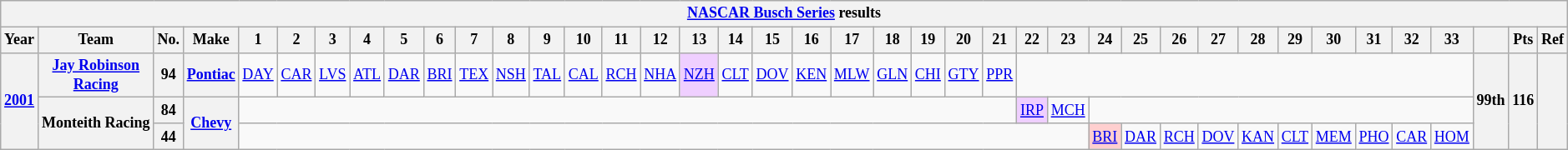<table class="wikitable" style="text-align:center; font-size:75%">
<tr>
<th colspan=42><a href='#'>NASCAR Busch Series</a> results</th>
</tr>
<tr>
<th>Year</th>
<th>Team</th>
<th>No.</th>
<th>Make</th>
<th>1</th>
<th>2</th>
<th>3</th>
<th>4</th>
<th>5</th>
<th>6</th>
<th>7</th>
<th>8</th>
<th>9</th>
<th>10</th>
<th>11</th>
<th>12</th>
<th>13</th>
<th>14</th>
<th>15</th>
<th>16</th>
<th>17</th>
<th>18</th>
<th>19</th>
<th>20</th>
<th>21</th>
<th>22</th>
<th>23</th>
<th>24</th>
<th>25</th>
<th>26</th>
<th>27</th>
<th>28</th>
<th>29</th>
<th>30</th>
<th>31</th>
<th>32</th>
<th>33</th>
<th></th>
<th>Pts</th>
<th>Ref</th>
</tr>
<tr>
<th rowspan=3><a href='#'>2001</a></th>
<th><a href='#'>Jay Robinson Racing</a></th>
<th>94</th>
<th><a href='#'>Pontiac</a></th>
<td><a href='#'>DAY</a></td>
<td><a href='#'>CAR</a></td>
<td><a href='#'>LVS</a></td>
<td><a href='#'>ATL</a></td>
<td><a href='#'>DAR</a></td>
<td><a href='#'>BRI</a></td>
<td><a href='#'>TEX</a></td>
<td><a href='#'>NSH</a></td>
<td><a href='#'>TAL</a></td>
<td><a href='#'>CAL</a></td>
<td><a href='#'>RCH</a></td>
<td><a href='#'>NHA</a></td>
<td style="background:#EFCFFF;"><a href='#'>NZH</a><br></td>
<td><a href='#'>CLT</a></td>
<td><a href='#'>DOV</a></td>
<td><a href='#'>KEN</a></td>
<td><a href='#'>MLW</a></td>
<td><a href='#'>GLN</a></td>
<td><a href='#'>CHI</a></td>
<td><a href='#'>GTY</a></td>
<td><a href='#'>PPR</a></td>
<td colspan=12></td>
<th rowspan=3>99th</th>
<th rowspan=3>116</th>
<th rowspan=3></th>
</tr>
<tr>
<th rowspan=2>Monteith Racing</th>
<th>84</th>
<th rowspan=2><a href='#'>Chevy</a></th>
<td colspan=21></td>
<td style="background:#EFCFFF;"><a href='#'>IRP</a><br></td>
<td><a href='#'>MCH</a></td>
<td colspan=10></td>
</tr>
<tr>
<th>44</th>
<td colspan=23></td>
<td style="background:#FFCFCF;"><a href='#'>BRI</a><br></td>
<td><a href='#'>DAR</a></td>
<td><a href='#'>RCH</a></td>
<td><a href='#'>DOV</a></td>
<td><a href='#'>KAN</a></td>
<td><a href='#'>CLT</a></td>
<td><a href='#'>MEM</a></td>
<td><a href='#'>PHO</a></td>
<td><a href='#'>CAR</a></td>
<td><a href='#'>HOM</a></td>
</tr>
</table>
